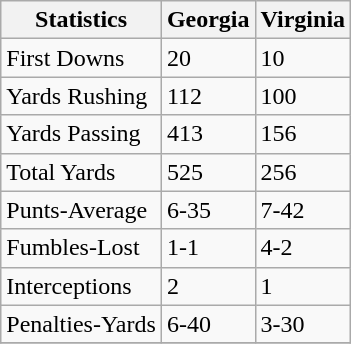<table class="wikitable">
<tr>
<th>Statistics</th>
<th>Georgia</th>
<th>Virginia</th>
</tr>
<tr>
<td>First Downs</td>
<td>20</td>
<td>10</td>
</tr>
<tr>
<td>Yards Rushing</td>
<td>112</td>
<td>100</td>
</tr>
<tr>
<td>Yards Passing</td>
<td>413</td>
<td>156</td>
</tr>
<tr>
<td>Total Yards</td>
<td>525</td>
<td>256</td>
</tr>
<tr>
<td>Punts-Average</td>
<td>6-35</td>
<td>7-42</td>
</tr>
<tr>
<td>Fumbles-Lost</td>
<td>1-1</td>
<td>4-2</td>
</tr>
<tr>
<td>Interceptions</td>
<td>2</td>
<td>1</td>
</tr>
<tr>
<td>Penalties-Yards</td>
<td>6-40</td>
<td>3-30</td>
</tr>
<tr>
</tr>
</table>
